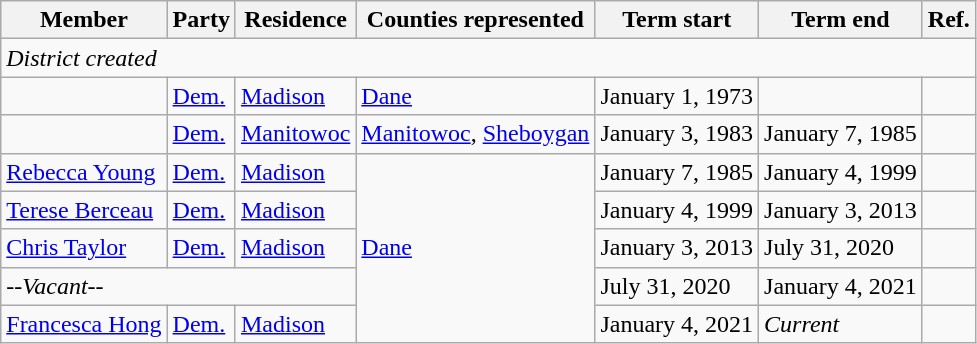<table class="wikitable">
<tr>
<th>Member</th>
<th>Party</th>
<th>Residence</th>
<th>Counties represented</th>
<th>Term start</th>
<th>Term end</th>
<th>Ref.</th>
</tr>
<tr>
<td colspan="7"><em>District created</em></td>
</tr>
<tr>
<td></td>
<td><a href='#'>Dem.</a></td>
<td><a href='#'>Madison</a></td>
<td><a href='#'>Dane</a></td>
<td>January 1, 1973</td>
<td></td>
<td></td>
</tr>
<tr>
<td></td>
<td><a href='#'>Dem.</a></td>
<td><a href='#'>Manitowoc</a></td>
<td><a href='#'>Manitowoc</a>, <a href='#'>Sheboygan</a></td>
<td>January 3, 1983</td>
<td>January 7, 1985</td>
<td></td>
</tr>
<tr>
<td><a href='#'>Rebecca Young</a></td>
<td><a href='#'>Dem.</a></td>
<td><a href='#'>Madison</a></td>
<td rowspan="5"><a href='#'>Dane</a></td>
<td>January 7, 1985</td>
<td>January 4, 1999</td>
<td></td>
</tr>
<tr>
<td><a href='#'>Terese Berceau</a></td>
<td><a href='#'>Dem.</a></td>
<td><a href='#'>Madison</a></td>
<td>January 4, 1999</td>
<td>January 3, 2013</td>
<td></td>
</tr>
<tr>
<td><a href='#'>Chris Taylor</a></td>
<td><a href='#'>Dem.</a></td>
<td><a href='#'>Madison</a></td>
<td>January 3, 2013</td>
<td>July 31, 2020</td>
<td></td>
</tr>
<tr>
<td colspan="3"><em>--Vacant--</em></td>
<td>July 31, 2020</td>
<td>January 4, 2021</td>
<td></td>
</tr>
<tr>
<td><a href='#'>Francesca Hong</a></td>
<td><a href='#'>Dem.</a></td>
<td><a href='#'>Madison</a></td>
<td>January 4, 2021</td>
<td><em>Current</em></td>
<td></td>
</tr>
</table>
